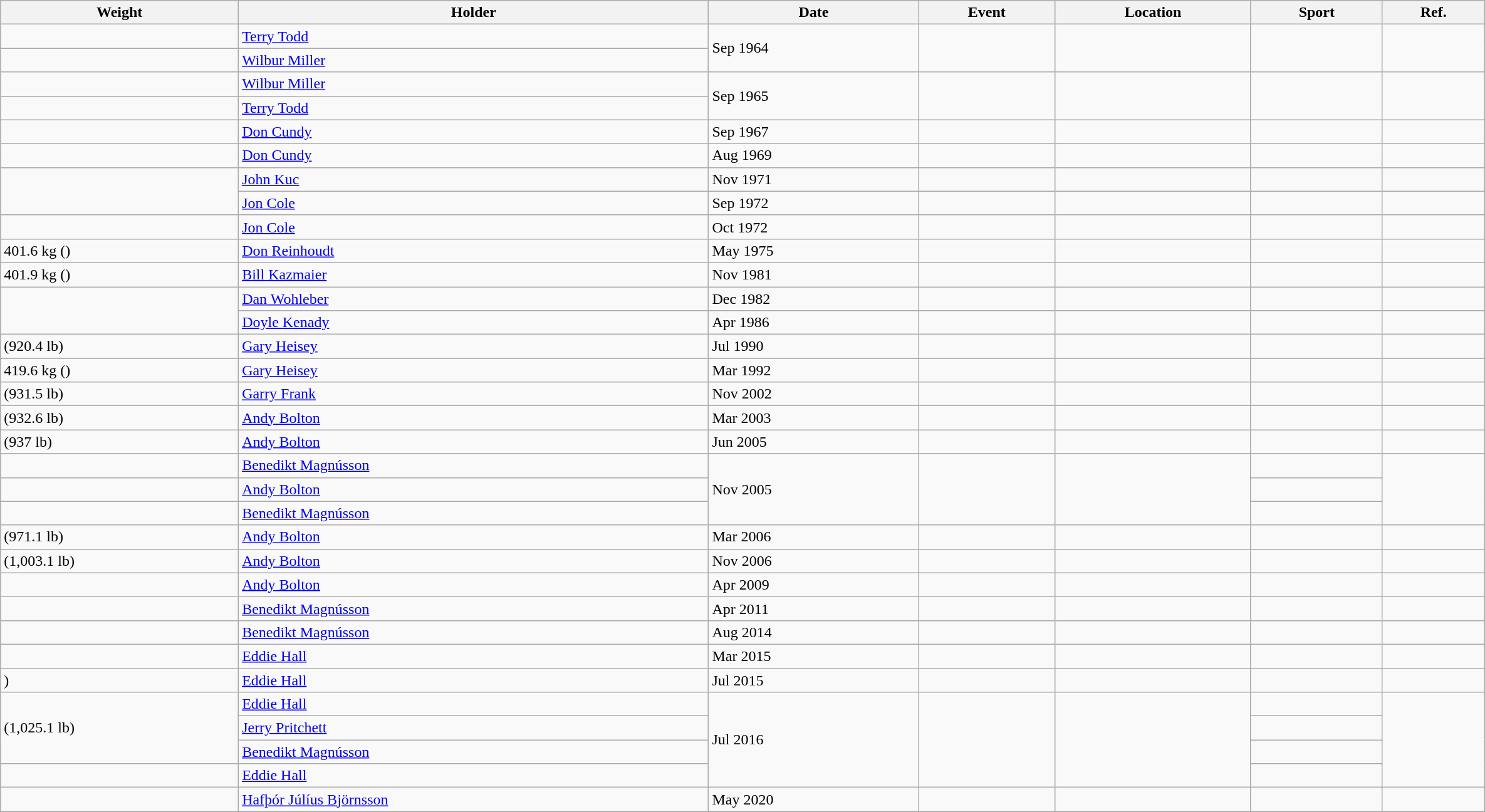<table class="wikitable sortable" style="display: inline-table;width: 125%;">
<tr>
<th scope="col">Weight</th>
<th scope="col">Holder</th>
<th scope="col" class="unsortable">Date</th>
<th scope="col" class="unsortable">Event</th>
<th scope="col">Location</th>
<th scope="col" class="unsortable">Sport</th>
<th scope="col" class="unsortable">Ref.</th>
</tr>
<tr>
<td></td>
<td> <a href='#'>Terry Todd</a></td>
<td rowspan="2">Sep 1964</td>
<td rowspan="2"></td>
<td rowspan="2"></td>
<td rowspan="2"></td>
<td rowspan="2"></td>
</tr>
<tr>
<td></td>
<td> <a href='#'>Wilbur Miller</a></td>
</tr>
<tr>
<td></td>
<td> <a href='#'>Wilbur Miller</a></td>
<td rowspan="2">Sep 1965</td>
<td rowspan="2"></td>
<td rowspan="2"></td>
<td rowspan="2"></td>
<td rowspan="2"></td>
</tr>
<tr>
<td></td>
<td> <a href='#'>Terry Todd</a></td>
</tr>
<tr>
<td></td>
<td> <a href='#'>Don Cundy</a></td>
<td>Sep 1967</td>
<td></td>
<td></td>
<td></td>
<td></td>
</tr>
<tr>
<td></td>
<td> <a href='#'>Don Cundy</a></td>
<td>Aug 1969</td>
<td></td>
<td></td>
<td></td>
<td></td>
</tr>
<tr>
<td rowspan="2"></td>
<td> <a href='#'>John Kuc</a></td>
<td>Nov 1971</td>
<td></td>
<td></td>
<td></td>
<td></td>
</tr>
<tr>
<td> <a href='#'>Jon Cole</a></td>
<td>Sep 1972</td>
<td></td>
<td></td>
<td></td>
<td></td>
</tr>
<tr>
<td></td>
<td> <a href='#'>Jon Cole</a></td>
<td>Oct 1972</td>
<td></td>
<td></td>
<td></td>
<td></td>
</tr>
<tr>
<td {{nowrap>401.6 kg ()</td>
<td> <a href='#'>Don Reinhoudt</a></td>
<td>May 1975</td>
<td></td>
<td></td>
<td></td>
<td></td>
</tr>
<tr>
<td {{nowrap>401.9 kg ()</td>
<td> <a href='#'>Bill Kazmaier</a></td>
<td>Nov 1981</td>
<td></td>
<td></td>
<td></td>
<td></td>
</tr>
<tr>
<td rowspan="2"></td>
<td> <a href='#'>Dan Wohleber</a></td>
<td>Dec 1982</td>
<td></td>
<td></td>
<td></td>
<td></td>
</tr>
<tr>
<td> <a href='#'>Doyle Kenady</a></td>
<td>Apr 1986</td>
<td></td>
<td></td>
<td></td>
<td></td>
</tr>
<tr>
<td {{nowrap> (920.4 lb)</td>
<td> <a href='#'>Gary Heisey</a></td>
<td>Jul 1990</td>
<td></td>
<td></td>
<td></td>
<td></td>
</tr>
<tr>
<td {{nowrap>419.6 kg ()</td>
<td> <a href='#'>Gary Heisey</a></td>
<td>Mar 1992</td>
<td></td>
<td></td>
<td></td>
<td></td>
</tr>
<tr>
<td {{nowrap> (931.5 lb)</td>
<td> <a href='#'>Garry Frank</a></td>
<td>Nov 2002</td>
<td></td>
<td></td>
<td></td>
<td></td>
</tr>
<tr>
<td> (932.6 lb)</td>
<td> <a href='#'>Andy Bolton</a></td>
<td>Mar 2003</td>
<td></td>
<td></td>
<td></td>
<td></td>
</tr>
<tr>
<td> (937 lb)</td>
<td> <a href='#'>Andy Bolton</a></td>
<td>Jun 2005</td>
<td></td>
<td></td>
<td></td>
<td></td>
</tr>
<tr>
<td></td>
<td> <a href='#'>Benedikt Magnússon</a></td>
<td rowspan="3">Nov 2005</td>
<td rowspan="3"></td>
<td rowspan="3"></td>
<td rowspan="1"></td>
<td rowspan="3"></td>
</tr>
<tr>
<td></td>
<td> <a href='#'>Andy Bolton</a></td>
<td></td>
</tr>
<tr>
<td></td>
<td> <a href='#'>Benedikt Magnússon</a></td>
<td></td>
</tr>
<tr>
<td> (971.1 lb)</td>
<td> <a href='#'>Andy Bolton</a></td>
<td>Mar 2006</td>
<td></td>
<td></td>
<td></td>
<td></td>
</tr>
<tr>
<td> (1,003.1 lb)</td>
<td> <a href='#'>Andy Bolton</a></td>
<td>Nov 2006</td>
<td></td>
<td></td>
<td></td>
<td></td>
</tr>
<tr>
<td></td>
<td> <a href='#'>Andy Bolton</a></td>
<td>Apr 2009</td>
<td></td>
<td></td>
<td></td>
<td></td>
</tr>
<tr>
<td></td>
<td> <a href='#'>Benedikt Magnússon</a></td>
<td>Apr 2011</td>
<td></td>
<td></td>
<td></td>
<td></td>
</tr>
<tr>
<td></td>
<td> <a href='#'>Benedikt Magnússon</a></td>
<td>Aug 2014</td>
<td></td>
<td></td>
<td></td>
<td></td>
</tr>
<tr>
<td></td>
<td> <a href='#'>Eddie Hall</a></td>
<td>Mar 2015</td>
<td></td>
<td></td>
<td></td>
<td></td>
</tr>
<tr>
<td>)</td>
<td> <a href='#'>Eddie Hall</a></td>
<td>Jul 2015</td>
<td></td>
<td></td>
<td></td>
<td></td>
</tr>
<tr>
<td rowspan=3> (1,025.1 lb)</td>
<td> <a href='#'>Eddie Hall</a></td>
<td rowspan="4">Jul 2016</td>
<td rowspan="4"></td>
<td rowspan="4"></td>
<td></td>
<td rowspan="4"></td>
</tr>
<tr>
<td> <a href='#'>Jerry Pritchett</a></td>
<td></td>
</tr>
<tr>
<td> <a href='#'>Benedikt Magnússon</a></td>
<td></td>
</tr>
<tr>
<td></td>
<td> <a href='#'>Eddie Hall</a></td>
<td></td>
</tr>
<tr>
<td></td>
<td> <a href='#'>Hafþór Júlíus Björnsson</a></td>
<td>May 2020</td>
<td></td>
<td></td>
<td></td>
<td></td>
</tr>
</table>
